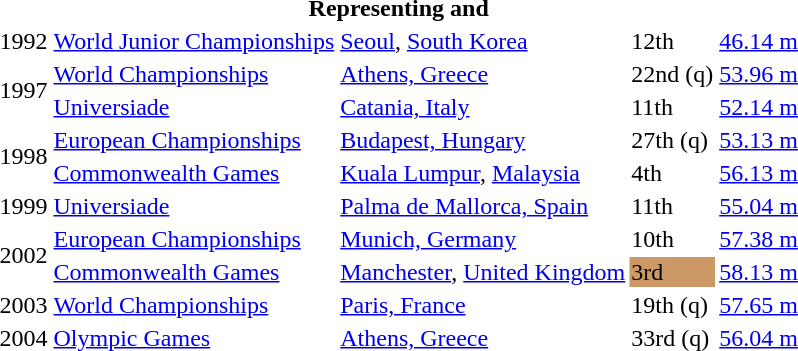<table>
<tr>
<th colspan="5">Representing  and </th>
</tr>
<tr>
<td>1992</td>
<td><a href='#'>World Junior Championships</a></td>
<td><a href='#'>Seoul</a>, <a href='#'>South Korea</a></td>
<td>12th</td>
<td><a href='#'>46.14 m</a></td>
</tr>
<tr>
<td rowspan=2>1997</td>
<td><a href='#'>World Championships</a></td>
<td><a href='#'>Athens, Greece</a></td>
<td>22nd (q)</td>
<td><a href='#'>53.96 m</a></td>
</tr>
<tr>
<td><a href='#'>Universiade</a></td>
<td><a href='#'>Catania, Italy</a></td>
<td>11th</td>
<td><a href='#'>52.14 m</a></td>
</tr>
<tr>
<td rowspan=2>1998</td>
<td><a href='#'>European Championships</a></td>
<td><a href='#'>Budapest, Hungary</a></td>
<td>27th (q)</td>
<td><a href='#'>53.13 m</a></td>
</tr>
<tr>
<td><a href='#'>Commonwealth Games</a></td>
<td><a href='#'>Kuala Lumpur</a>, <a href='#'>Malaysia</a></td>
<td>4th</td>
<td><a href='#'>56.13 m</a></td>
</tr>
<tr>
<td>1999</td>
<td><a href='#'>Universiade</a></td>
<td><a href='#'>Palma de Mallorca, Spain</a></td>
<td>11th</td>
<td><a href='#'>55.04 m</a></td>
</tr>
<tr>
<td rowspan=2>2002</td>
<td><a href='#'>European Championships</a></td>
<td><a href='#'>Munich, Germany</a></td>
<td>10th</td>
<td><a href='#'>57.38 m</a></td>
</tr>
<tr>
<td><a href='#'>Commonwealth Games</a></td>
<td><a href='#'>Manchester</a>, <a href='#'>United Kingdom</a></td>
<td bgcolor="cc9966">3rd</td>
<td><a href='#'>58.13 m</a></td>
</tr>
<tr>
<td>2003</td>
<td><a href='#'>World Championships</a></td>
<td><a href='#'>Paris, France</a></td>
<td>19th (q)</td>
<td><a href='#'>57.65 m</a></td>
</tr>
<tr>
<td>2004</td>
<td><a href='#'>Olympic Games</a></td>
<td><a href='#'>Athens, Greece</a></td>
<td>33rd (q)</td>
<td><a href='#'>56.04 m</a></td>
</tr>
</table>
